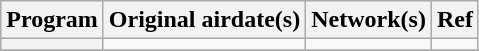<table class="wikitable plainrowheaders sortable">
<tr>
<th scope="col">Program</th>
<th scope="col">Original airdate(s)</th>
<th scope="col">Network(s)</th>
<th scope="col" class="unsortable">Ref</th>
</tr>
<tr>
<th scope="row"></th>
<td></td>
<td></td>
<td></td>
</tr>
<tr>
</tr>
</table>
